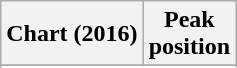<table class="wikitable plainrowheaders sortable" style="text-align:center;">
<tr>
<th scope="col">Chart (2016)</th>
<th scope="col">Peak<br>position</th>
</tr>
<tr>
</tr>
<tr>
</tr>
<tr>
</tr>
</table>
